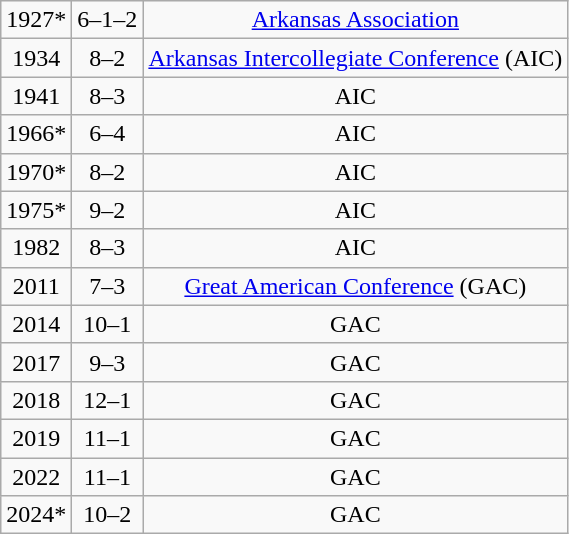<table class="wikitable" style="text-align:center">
<tr>
<td>1927*</td>
<td>6–1–2</td>
<td><a href='#'>Arkansas Association</a></td>
</tr>
<tr>
<td>1934</td>
<td>8–2</td>
<td><a href='#'>Arkansas Intercollegiate Conference</a> (AIC)</td>
</tr>
<tr>
<td>1941</td>
<td>8–3</td>
<td>AIC</td>
</tr>
<tr>
<td>1966*</td>
<td>6–4</td>
<td>AIC</td>
</tr>
<tr>
<td>1970*</td>
<td>8–2</td>
<td>AIC</td>
</tr>
<tr>
<td>1975*</td>
<td>9–2</td>
<td>AIC</td>
</tr>
<tr>
<td>1982</td>
<td>8–3</td>
<td>AIC</td>
</tr>
<tr>
<td>2011</td>
<td>7–3</td>
<td><a href='#'>Great American Conference</a> (GAC)</td>
</tr>
<tr>
<td>2014</td>
<td>10–1</td>
<td>GAC</td>
</tr>
<tr>
<td>2017</td>
<td>9–3</td>
<td>GAC</td>
</tr>
<tr>
<td>2018</td>
<td>12–1</td>
<td>GAC</td>
</tr>
<tr>
<td>2019</td>
<td>11–1</td>
<td>GAC</td>
</tr>
<tr>
<td>2022</td>
<td>11–1</td>
<td>GAC</td>
</tr>
<tr>
<td>2024*</td>
<td>10–2</td>
<td>GAC</td>
</tr>
</table>
